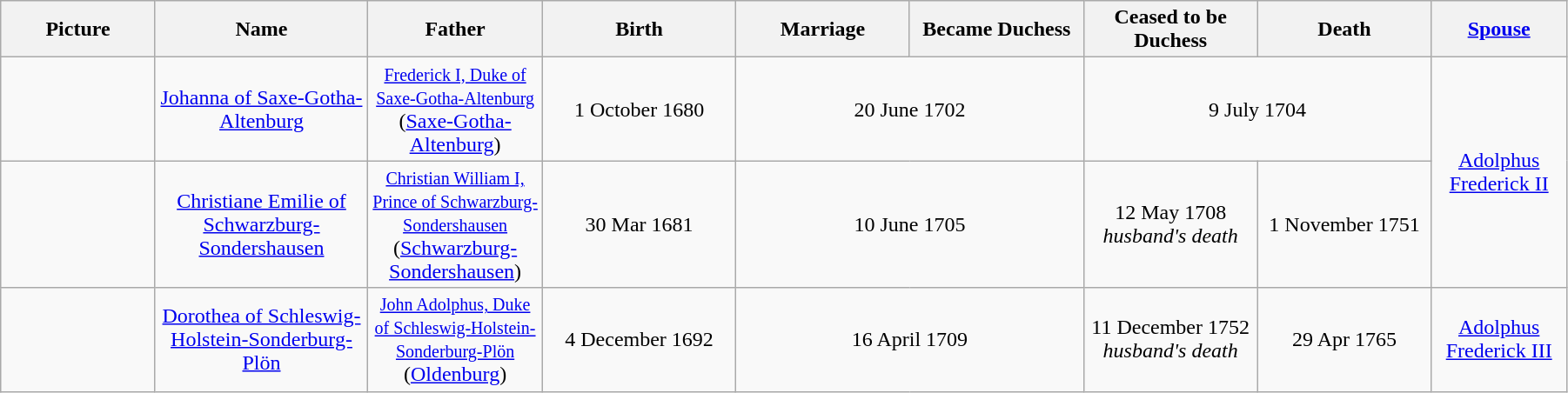<table width=95% class="wikitable">
<tr>
<th width = "8%">Picture</th>
<th width = "11%">Name</th>
<th width = "9%">Father</th>
<th width = "10%">Birth</th>
<th width = "9%">Marriage</th>
<th width = "9%">Became Duchess</th>
<th width = "9%">Ceased to be Duchess</th>
<th width = "9%">Death</th>
<th width = "7%"><a href='#'>Spouse</a></th>
</tr>
<tr>
<td align="center"></td>
<td align="center"><a href='#'>Johanna of Saxe-Gotha-Altenburg</a></td>
<td align="center"><small><a href='#'>Frederick I, Duke of Saxe-Gotha-Altenburg</a></small> <br> (<a href='#'>Saxe-Gotha-Altenburg</a>)</td>
<td align=center>1 October 1680</td>
<td align="center" colspan="2">20 June 1702</td>
<td align="center" colspan="2">9 July 1704</td>
<td align=center rowspan="2"><a href='#'>Adolphus Frederick II</a></td>
</tr>
<tr>
<td align="center"></td>
<td align="center"><a href='#'>Christiane Emilie of Schwarzburg-Sondershausen</a></td>
<td align="center"><small><a href='#'>Christian William I, Prince of Schwarzburg-Sondershausen</a></small> <br> (<a href='#'>Schwarzburg-Sondershausen</a>)</td>
<td align=center>30 Mar 1681</td>
<td align="center" colspan="2">10 June 1705</td>
<td align="center">12 May 1708<br><em>husband's death</em></td>
<td align="center">1 November 1751</td>
</tr>
<tr>
<td align="center"></td>
<td align="center"><a href='#'>Dorothea of Schleswig-Holstein-Sonderburg-Plön</a></td>
<td align="center"><small><a href='#'>John Adolphus, Duke of Schleswig-Holstein-Sonderburg-Plön</a></small> <br> (<a href='#'>Oldenburg</a>)</td>
<td align=center>4 December 1692</td>
<td align="center" colspan="2">16 April 1709</td>
<td align=center>11 December 1752<br><em>husband's death</em></td>
<td align=center>29 Apr 1765</td>
<td align=center><a href='#'>Adolphus Frederick III</a></td>
</tr>
</table>
